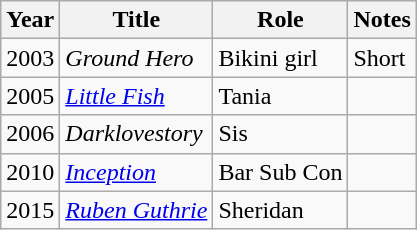<table class="wikitable sortable">
<tr>
<th>Year</th>
<th>Title</th>
<th>Role</th>
<th class="unsortable">Notes</th>
</tr>
<tr>
<td>2003</td>
<td><em>Ground Hero</em></td>
<td>Bikini girl</td>
<td>Short</td>
</tr>
<tr>
<td>2005</td>
<td><em><a href='#'>Little Fish</a></em></td>
<td>Tania</td>
<td></td>
</tr>
<tr>
<td>2006</td>
<td><em>Darklovestory</em></td>
<td>Sis</td>
<td></td>
</tr>
<tr>
<td>2010</td>
<td><em><a href='#'>Inception</a></em></td>
<td>Bar Sub Con</td>
<td></td>
</tr>
<tr>
<td>2015</td>
<td><em><a href='#'>Ruben Guthrie</a></em></td>
<td>Sheridan</td>
<td></td>
</tr>
</table>
